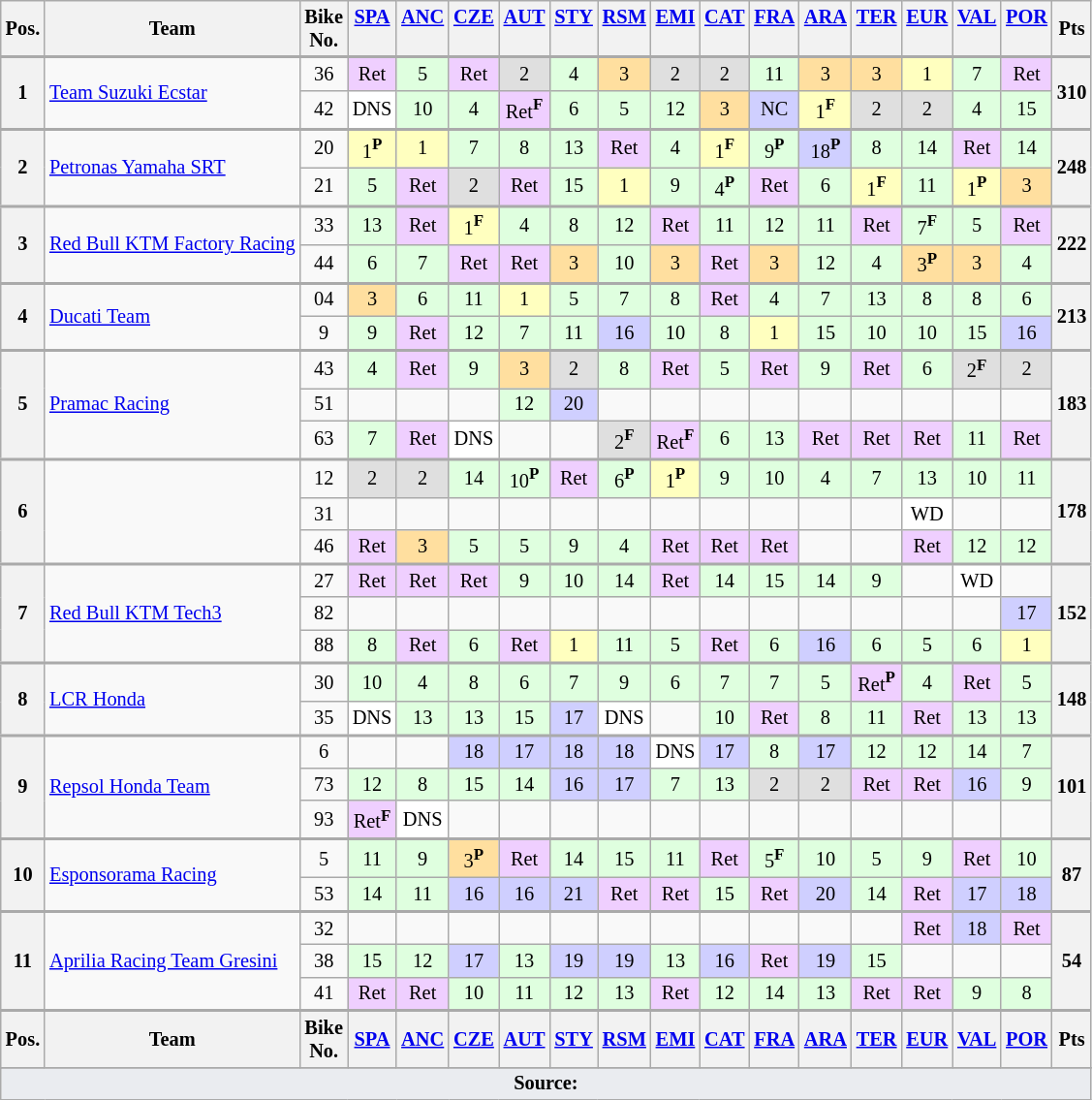<table class="wikitable" style="font-size: 85%; text-align:center">
<tr valign="top">
<th valign="middle">Pos.</th>
<th valign="middle">Team</th>
<th valign="middle">Bike<br>No.</th>
<th><a href='#'>SPA</a><br></th>
<th><a href='#'>ANC</a><br></th>
<th><a href='#'>CZE</a><br></th>
<th><a href='#'>AUT</a><br></th>
<th><a href='#'>STY</a><br></th>
<th><a href='#'>RSM</a><br></th>
<th><a href='#'>EMI</a><br></th>
<th><a href='#'>CAT</a><br></th>
<th><a href='#'>FRA</a><br></th>
<th><a href='#'>ARA</a><br></th>
<th><a href='#'>TER</a><br></th>
<th><a href='#'>EUR</a><br></th>
<th><a href='#'>VAL</a><br></th>
<th><a href='#'>POR</a><br></th>
<th valign="middle">Pts</th>
</tr>
<tr style="border-top:2px solid #aaaaaa">
<th rowspan=2>1</th>
<td rowspan=2 align=left> <a href='#'>Team Suzuki Ecstar</a></td>
<td>36</td>
<td style="background:#efcfff;">Ret</td>
<td style="background:#dfffdf;">5</td>
<td style="background:#efcfff;">Ret</td>
<td style="background:#dfdfdf;">2</td>
<td style="background:#dfffdf;">4</td>
<td style="background:#ffdf9f;">3</td>
<td style="background:#dfdfdf;">2</td>
<td style="background:#dfdfdf;">2</td>
<td style="background:#dfffdf;">11</td>
<td style="background:#ffdf9f;">3</td>
<td style="background:#ffdf9f;">3</td>
<td style="background:#ffffbf;">1</td>
<td style="background:#dfffdf;">7</td>
<td style="background:#efcfff;">Ret</td>
<th rowspan=2>310</th>
</tr>
<tr>
<td>42</td>
<td style="background:#ffffff;">DNS</td>
<td style="background:#dfffdf;">10</td>
<td style="background:#dfffdf;">4</td>
<td style="background:#efcfff;">Ret<strong><sup>F</sup></strong></td>
<td style="background:#dfffdf;">6</td>
<td style="background:#dfffdf;">5</td>
<td style="background:#dfffdf;">12</td>
<td style="background:#ffdf9f;">3</td>
<td style="background:#cfcfff;">NC</td>
<td style="background:#ffffbf;">1<strong><sup>F</sup></strong></td>
<td style="background:#dfdfdf;">2</td>
<td style="background:#dfdfdf;">2</td>
<td style="background:#dfffdf;">4</td>
<td style="background:#dfffdf;">15</td>
</tr>
<tr style="border-top:2px solid #aaaaaa">
<th rowspan=2>2</th>
<td rowspan=2 align=left> <a href='#'>Petronas Yamaha SRT</a></td>
<td>20</td>
<td style="background:#ffffbf;">1<strong><sup>P</sup></strong></td>
<td style="background:#ffffbf;">1</td>
<td style="background:#dfffdf;">7</td>
<td style="background:#dfffdf;">8</td>
<td style="background:#dfffdf;">13</td>
<td style="background:#efcfff;">Ret</td>
<td style="background:#dfffdf;">4</td>
<td style="background:#ffffbf;">1<strong><sup>F</sup></strong></td>
<td style="background:#dfffdf;">9<strong><sup>P</sup></strong></td>
<td style="background:#cfcfff;">18<strong><sup>P</sup></strong></td>
<td style="background:#dfffdf;">8</td>
<td style="background:#dfffdf;">14</td>
<td style="background:#efcfff;">Ret</td>
<td style="background:#dfffdf;">14</td>
<th rowspan=2>248</th>
</tr>
<tr>
<td>21</td>
<td style="background:#dfffdf;">5</td>
<td style="background:#efcfff;">Ret</td>
<td style="background:#dfdfdf;">2</td>
<td style="background:#efcfff;">Ret</td>
<td style="background:#dfffdf;">15</td>
<td style="background:#ffffbf;">1</td>
<td style="background:#dfffdf;">9</td>
<td style="background:#dfffdf;">4<strong><sup>P</sup></strong></td>
<td style="background:#efcfff;">Ret</td>
<td style="background:#dfffdf;">6</td>
<td style="background:#ffffbf;">1<strong><sup>F</sup></strong></td>
<td style="background:#dfffdf;">11</td>
<td style="background:#ffffbf;">1<strong><sup>P</sup></strong></td>
<td style="background:#ffdf9f;">3</td>
</tr>
<tr style="border-top:2px solid #aaaaaa">
<th rowspan="2">3</th>
<td rowspan="2" align="left"> <a href='#'>Red Bull KTM Factory Racing</a></td>
<td>33</td>
<td style="background:#dfffdf;">13</td>
<td style="background:#efcfff;">Ret</td>
<td style="background:#ffffbf;">1<strong><sup>F</sup></strong></td>
<td style="background:#dfffdf;">4</td>
<td style="background:#dfffdf;">8</td>
<td style="background:#dfffdf;">12</td>
<td style="background:#efcfff;">Ret</td>
<td style="background:#dfffdf;">11</td>
<td style="background:#dfffdf;">12</td>
<td style="background:#dfffdf;">11</td>
<td style="background:#efcfff;">Ret</td>
<td style="background:#dfffdf;">7<strong><sup>F</sup></strong></td>
<td style="background:#dfffdf;">5</td>
<td style="background:#efcfff;">Ret</td>
<th rowspan="2">222</th>
</tr>
<tr>
<td>44</td>
<td style="background:#dfffdf;">6</td>
<td style="background:#dfffdf;">7</td>
<td style="background:#efcfff;">Ret</td>
<td style="background:#efcfff;">Ret</td>
<td style="background:#ffdf9f;">3</td>
<td style="background:#dfffdf;">10</td>
<td style="background:#ffdf9f;">3</td>
<td style="background:#efcfff;">Ret</td>
<td style="background:#ffdf9f;">3</td>
<td style="background:#dfffdf;">12</td>
<td style="background:#dfffdf;">4</td>
<td style="background:#ffdf9f;">3<strong><sup>P</sup></strong></td>
<td style="background:#ffdf9f;">3</td>
<td style="background:#dfffdf;">4</td>
</tr>
<tr style="border-top:2px solid #aaaaaa">
<th rowspan=2>4</th>
<td rowspan=2 align=left> <a href='#'>Ducati Team</a></td>
<td>04</td>
<td style="background:#ffdf9f;">3</td>
<td style="background:#dfffdf;">6</td>
<td style="background:#dfffdf;">11</td>
<td style="background:#ffffbf;">1</td>
<td style="background:#dfffdf;">5</td>
<td style="background:#dfffdf;">7</td>
<td style="background:#dfffdf;">8</td>
<td style="background:#efcfff;">Ret</td>
<td style="background:#dfffdf;">4</td>
<td style="background:#dfffdf;">7</td>
<td style="background:#dfffdf;">13</td>
<td style="background:#dfffdf;">8</td>
<td style="background:#dfffdf;">8</td>
<td style="background:#dfffdf;">6</td>
<th rowspan=2>213</th>
</tr>
<tr>
<td>9</td>
<td style="background:#dfffdf;">9</td>
<td style="background:#efcfff;">Ret</td>
<td style="background:#dfffdf;">12</td>
<td style="background:#dfffdf;">7</td>
<td style="background:#dfffdf;">11</td>
<td style="background:#cfcfff;">16</td>
<td style="background:#dfffdf;">10</td>
<td style="background:#dfffdf;">8</td>
<td style="background:#ffffbf;">1</td>
<td style="background:#dfffdf;">15</td>
<td style="background:#dfffdf;">10</td>
<td style="background:#dfffdf;">10</td>
<td style="background:#dfffdf;">15</td>
<td style="background:#cfcfff;">16</td>
</tr>
<tr style="border-top:2px solid #aaaaaa">
<th rowspan=3>5</th>
<td rowspan=3 align=left> <a href='#'>Pramac Racing</a></td>
<td>43</td>
<td style="background:#dfffdf;">4</td>
<td style="background:#efcfff;">Ret</td>
<td style="background:#dfffdf;">9</td>
<td style="background:#ffdf9f;">3</td>
<td style="background:#dfdfdf;">2</td>
<td style="background:#dfffdf;">8</td>
<td style="background:#efcfff;">Ret</td>
<td style="background:#dfffdf;">5</td>
<td style="background:#efcfff;">Ret</td>
<td style="background:#dfffdf;">9</td>
<td style="background:#efcfff;">Ret</td>
<td style="background:#dfffdf;">6</td>
<td style="background:#dfdfdf;">2<strong><sup>F</sup></strong></td>
<td style="background:#dfdfdf;">2</td>
<th rowspan=3>183</th>
</tr>
<tr>
<td>51</td>
<td></td>
<td></td>
<td></td>
<td style="background:#dfffdf;">12</td>
<td style="background:#cfcfff;">20</td>
<td></td>
<td></td>
<td></td>
<td></td>
<td></td>
<td></td>
<td></td>
<td></td>
<td></td>
</tr>
<tr>
<td>63</td>
<td style="background:#dfffdf;">7</td>
<td style="background:#efcfff;">Ret</td>
<td style="background:#ffffff;">DNS</td>
<td></td>
<td></td>
<td style="background:#dfdfdf;">2<strong><sup>F</sup></strong></td>
<td style="background:#efcfff;">Ret<strong><sup>F</sup></strong></td>
<td style="background:#dfffdf;">6</td>
<td style="background:#dfffdf;">13</td>
<td style="background:#efcfff;">Ret</td>
<td style="background:#efcfff;">Ret</td>
<td style="background:#efcfff;">Ret</td>
<td style="background:#dfffdf;">11</td>
<td style="background:#efcfff;">Ret</td>
</tr>
<tr style="border-top:2px solid #aaaaaa">
<th rowspan="3">6</th>
<td rowspan="3"></td>
<td>12</td>
<td style="background:#dfdfdf;">2</td>
<td style="background:#dfdfdf;">2</td>
<td style="background:#dfffdf;">14</td>
<td style="background:#dfffdf;">10<strong><sup>P</sup></strong></td>
<td style="background:#efcfff;">Ret</td>
<td style="background:#dfffdf;">6<strong><sup>P</sup></strong></td>
<td style="background:#ffffbf;">1<strong><sup>P</sup></strong></td>
<td style="background:#dfffdf;">9</td>
<td style="background:#dfffdf;">10</td>
<td style="background:#dfffdf;">4</td>
<td style="background:#dfffdf;">7</td>
<td style="background:#dfffdf;">13</td>
<td style="background:#dfffdf;">10</td>
<td style="background:#dfffdf;">11</td>
<th rowspan="3">178</th>
</tr>
<tr>
<td>31</td>
<td></td>
<td></td>
<td></td>
<td></td>
<td></td>
<td></td>
<td></td>
<td></td>
<td></td>
<td></td>
<td></td>
<td style="background:#ffffff;">WD</td>
<td></td>
<td></td>
</tr>
<tr>
<td>46</td>
<td style="background:#efcfff;">Ret</td>
<td style="background:#ffdf9f;">3</td>
<td style="background:#dfffdf;">5</td>
<td style="background:#dfffdf;">5</td>
<td style="background:#dfffdf;">9</td>
<td style="background:#dfffdf;">4</td>
<td style="background:#efcfff;">Ret</td>
<td style="background:#efcfff;">Ret</td>
<td style="background:#efcfff;">Ret</td>
<td></td>
<td></td>
<td style="background:#efcfff;">Ret</td>
<td style="background:#dfffdf;">12</td>
<td style="background:#dfffdf;">12</td>
</tr>
<tr style="border-top:2px solid #aaaaaa">
<th rowspan=3>7</th>
<td rowspan=3 align=left> <a href='#'>Red Bull KTM Tech3</a></td>
<td>27</td>
<td style="background:#efcfff;">Ret</td>
<td style="background:#efcfff;">Ret</td>
<td style="background:#efcfff;">Ret</td>
<td style="background:#dfffdf;">9</td>
<td style="background:#dfffdf;">10</td>
<td style="background:#dfffdf;">14</td>
<td style="background:#efcfff;">Ret</td>
<td style="background:#dfffdf;">14</td>
<td style="background:#dfffdf;">15</td>
<td style="background:#dfffdf;">14</td>
<td style="background:#dfffdf;">9</td>
<td></td>
<td style="background:#ffffff;">WD</td>
<td></td>
<th rowspan=3>152</th>
</tr>
<tr>
<td>82</td>
<td></td>
<td></td>
<td></td>
<td></td>
<td></td>
<td></td>
<td></td>
<td></td>
<td></td>
<td></td>
<td></td>
<td></td>
<td></td>
<td style="background:#cfcfff;">17</td>
</tr>
<tr>
<td>88</td>
<td style="background:#dfffdf;">8</td>
<td style="background:#efcfff;">Ret</td>
<td style="background:#dfffdf;">6</td>
<td style="background:#efcfff;">Ret</td>
<td style="background:#ffffbf;">1</td>
<td style="background:#dfffdf;">11</td>
<td style="background:#dfffdf;">5</td>
<td style="background:#efcfff;">Ret</td>
<td style="background:#dfffdf;">6</td>
<td style="background:#cfcfff;">16</td>
<td style="background:#dfffdf;">6</td>
<td style="background:#dfffdf;">5</td>
<td style="background:#dfffdf;">6</td>
<td style="background:#ffffbf;">1</td>
</tr>
<tr style="border-top:2px solid #aaaaaa">
<th rowspan=2>8</th>
<td rowspan=2 align=left> <a href='#'>LCR Honda</a></td>
<td>30</td>
<td style="background:#dfffdf;">10</td>
<td style="background:#dfffdf;">4</td>
<td style="background:#dfffdf;">8</td>
<td style="background:#dfffdf;">6</td>
<td style="background:#dfffdf;">7</td>
<td style="background:#dfffdf;">9</td>
<td style="background:#dfffdf;">6</td>
<td style="background:#dfffdf;">7</td>
<td style="background:#dfffdf;">7</td>
<td style="background:#dfffdf;">5</td>
<td style="background:#efcfff;">Ret<strong><sup>P</sup></strong></td>
<td style="background:#dfffdf;">4</td>
<td style="background:#efcfff;">Ret</td>
<td style="background:#dfffdf;">5</td>
<th rowspan=2>148</th>
</tr>
<tr>
<td>35</td>
<td style="background:#ffffff;">DNS</td>
<td style="background:#dfffdf;">13</td>
<td style="background:#dfffdf;">13</td>
<td style="background:#dfffdf;">15</td>
<td style="background:#cfcfff;">17</td>
<td style="background:#ffffff;">DNS</td>
<td></td>
<td style="background:#dfffdf;">10</td>
<td style="background:#efcfff;">Ret</td>
<td style="background:#dfffdf;">8</td>
<td style="background:#dfffdf;">11</td>
<td style="background:#efcfff;">Ret</td>
<td style="background:#dfffdf;">13</td>
<td style="background:#dfffdf;">13</td>
</tr>
<tr style="border-top:2px solid #aaaaaa">
<th rowspan=3>9</th>
<td rowspan=3 align=left> <a href='#'>Repsol Honda Team</a></td>
<td>6</td>
<td></td>
<td></td>
<td style="background:#cfcfff;">18</td>
<td style="background:#cfcfff;">17</td>
<td style="background:#cfcfff;">18</td>
<td style="background:#cfcfff;">18</td>
<td style="background:#ffffff;">DNS</td>
<td style="background:#cfcfff;">17</td>
<td style="background:#dfffdf;">8</td>
<td style="background:#cfcfff;">17</td>
<td style="background:#dfffdf;">12</td>
<td style="background:#dfffdf;">12</td>
<td style="background:#dfffdf;">14</td>
<td style="background:#dfffdf;">7</td>
<th rowspan=3>101</th>
</tr>
<tr>
<td>73</td>
<td style="background:#dfffdf;">12</td>
<td style="background:#dfffdf;">8</td>
<td style="background:#dfffdf;">15</td>
<td style="background:#dfffdf;">14</td>
<td style="background:#cfcfff;">16</td>
<td style="background:#cfcfff;">17</td>
<td style="background:#dfffdf;">7</td>
<td style="background:#dfffdf;">13</td>
<td style="background:#dfdfdf;">2</td>
<td style="background:#dfdfdf;">2</td>
<td style="background:#efcfff;">Ret</td>
<td style="background:#efcfff;">Ret</td>
<td style="background:#cfcfff;">16</td>
<td style="background:#dfffdf;">9</td>
</tr>
<tr>
<td>93</td>
<td style="background:#efcfff;">Ret<strong><sup>F</sup></strong></td>
<td style="background:#ffffff;">DNS</td>
<td></td>
<td></td>
<td></td>
<td></td>
<td></td>
<td></td>
<td></td>
<td></td>
<td></td>
<td></td>
<td></td>
<td></td>
</tr>
<tr style="border-top:2px solid #aaaaaa">
<th rowspan=2>10</th>
<td rowspan=2 align=left> <a href='#'>Esponsorama Racing</a></td>
<td>5</td>
<td style="background:#dfffdf;">11</td>
<td style="background:#dfffdf;">9</td>
<td style="background:#ffdf9f;">3<strong><sup>P</sup></strong></td>
<td style="background:#efcfff;">Ret</td>
<td style="background:#dfffdf;">14</td>
<td style="background:#dfffdf;">15</td>
<td style="background:#dfffdf;">11</td>
<td style="background:#efcfff;">Ret</td>
<td style="background:#dfffdf;">5<strong><sup>F</sup></strong></td>
<td style="background:#dfffdf;">10</td>
<td style="background:#dfffdf;">5</td>
<td style="background:#dfffdf;">9</td>
<td style="background:#efcfff;">Ret</td>
<td style="background:#dfffdf;">10</td>
<th rowspan=2>87</th>
</tr>
<tr>
<td>53</td>
<td style="background:#dfffdf;">14</td>
<td style="background:#dfffdf;">11</td>
<td style="background:#cfcfff;">16</td>
<td style="background:#cfcfff;">16</td>
<td style="background:#cfcfff;">21</td>
<td style="background:#efcfff;">Ret</td>
<td style="background:#efcfff;">Ret</td>
<td style="background:#dfffdf;">15</td>
<td style="background:#efcfff;">Ret</td>
<td style="background:#cfcfff;">20</td>
<td style="background:#dfffdf;">14</td>
<td style="background:#efcfff;">Ret</td>
<td style="background:#cfcfff;">17</td>
<td style="background:#cfcfff;">18</td>
</tr>
<tr style="border-top:2px solid #aaaaaa">
<th rowspan=3>11</th>
<td rowspan=3 align=left> <a href='#'>Aprilia Racing Team Gresini</a></td>
<td>32</td>
<td></td>
<td></td>
<td></td>
<td></td>
<td></td>
<td></td>
<td></td>
<td></td>
<td></td>
<td></td>
<td></td>
<td style="background:#efcfff;">Ret</td>
<td style="background:#cfcfff;">18</td>
<td style="background:#efcfff;">Ret</td>
<th rowspan=3>54</th>
</tr>
<tr>
<td>38</td>
<td style="background:#dfffdf;">15</td>
<td style="background:#dfffdf;">12</td>
<td style="background:#cfcfff;">17</td>
<td style="background:#dfffdf;">13</td>
<td style="background:#cfcfff;">19</td>
<td style="background:#cfcfff;">19</td>
<td style="background:#dfffdf;">13</td>
<td style="background:#cfcfff;">16</td>
<td style="background:#efcfff;">Ret</td>
<td style="background:#cfcfff;">19</td>
<td style="background:#dfffdf;">15</td>
<td></td>
<td></td>
<td></td>
</tr>
<tr>
<td>41</td>
<td style="background:#efcfff;">Ret</td>
<td style="background:#efcfff;">Ret</td>
<td style="background:#dfffdf;">10</td>
<td style="background:#dfffdf;">11</td>
<td style="background:#dfffdf;">12</td>
<td style="background:#dfffdf;">13</td>
<td style="background:#efcfff;">Ret</td>
<td style="background:#dfffdf;">12</td>
<td style="background:#dfffdf;">14</td>
<td style="background:#dfffdf;">13</td>
<td style="background:#efcfff;">Ret</td>
<td style="background:#efcfff;">Ret</td>
<td style="background:#dfffdf;">9</td>
<td style="background:#dfffdf;">8</td>
</tr>
<tr style="border-top:2px solid #aaaaaa">
<th>Pos.</th>
<th>Team</th>
<th>Bike<br>No.</th>
<th><a href='#'>SPA</a><br></th>
<th><a href='#'>ANC</a><br></th>
<th><a href='#'>CZE</a><br></th>
<th><a href='#'>AUT</a><br></th>
<th><a href='#'>STY</a><br></th>
<th><a href='#'>RSM</a><br></th>
<th><a href='#'>EMI</a><br></th>
<th><a href='#'>CAT</a><br></th>
<th><a href='#'>FRA</a><br></th>
<th><a href='#'>ARA</a><br></th>
<th><a href='#'>TER</a><br></th>
<th><a href='#'>EUR</a><br></th>
<th><a href='#'>VAL</a><br></th>
<th><a href='#'>POR</a><br></th>
<th>Pts</th>
</tr>
<tr>
</tr>
<tr>
<td colspan="18" style="background-color:#EAECF0;text-align:center"><strong>Source:</strong></td>
</tr>
</table>
